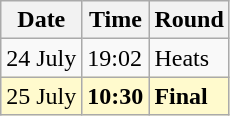<table class="wikitable">
<tr>
<th>Date</th>
<th>Time</th>
<th>Round</th>
</tr>
<tr>
<td>24 July</td>
<td>19:02</td>
<td>Heats</td>
</tr>
<tr style=background:lemonchiffon>
<td>25 July</td>
<td><strong>10:30</strong></td>
<td><strong>Final</strong></td>
</tr>
</table>
